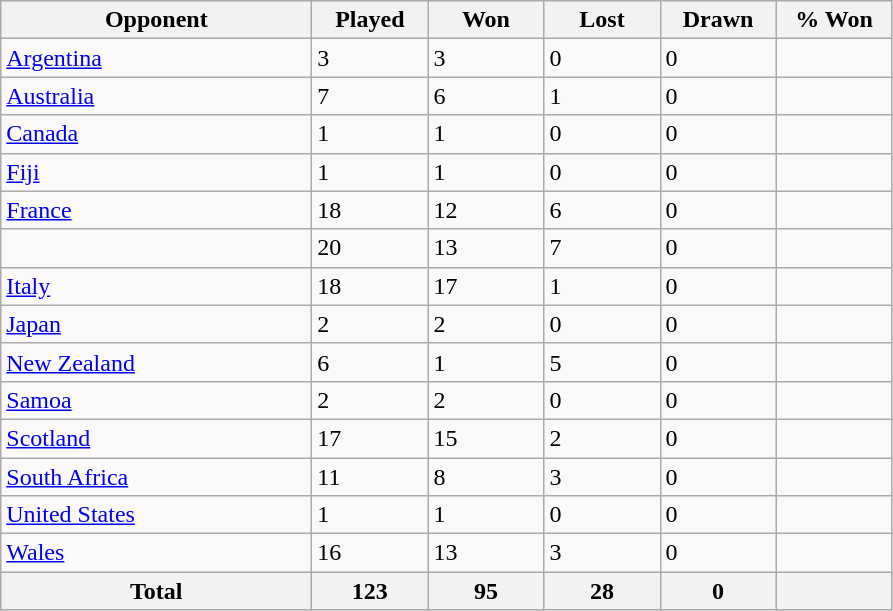<table class="wikitable sortable">
<tr>
<th width=200>Opponent</th>
<th width=70>Played</th>
<th width=70>Won</th>
<th width=70>Lost</th>
<th width=70>Drawn</th>
<th width=70>% Won</th>
</tr>
<tr>
<td> <a href='#'>Argentina</a></td>
<td>3</td>
<td>3</td>
<td>0</td>
<td>0</td>
<td></td>
</tr>
<tr>
<td> <a href='#'>Australia</a></td>
<td>7</td>
<td>6</td>
<td>1</td>
<td>0</td>
<td></td>
</tr>
<tr>
<td> <a href='#'>Canada</a></td>
<td>1</td>
<td>1</td>
<td>0</td>
<td>0</td>
<td></td>
</tr>
<tr>
<td> <a href='#'>Fiji</a></td>
<td>1</td>
<td>1</td>
<td>0</td>
<td>0</td>
<td></td>
</tr>
<tr>
<td> <a href='#'>France</a></td>
<td>18</td>
<td>12</td>
<td>6</td>
<td>0</td>
<td></td>
</tr>
<tr>
<td></td>
<td>20</td>
<td>13</td>
<td>7</td>
<td>0</td>
<td></td>
</tr>
<tr>
<td> <a href='#'>Italy</a></td>
<td>18</td>
<td>17</td>
<td>1</td>
<td>0</td>
<td></td>
</tr>
<tr>
<td> <a href='#'>Japan</a></td>
<td>2</td>
<td>2</td>
<td>0</td>
<td>0</td>
<td></td>
</tr>
<tr>
<td> <a href='#'>New Zealand</a></td>
<td>6</td>
<td>1</td>
<td>5</td>
<td>0</td>
<td></td>
</tr>
<tr>
<td> <a href='#'>Samoa</a></td>
<td>2</td>
<td>2</td>
<td>0</td>
<td>0</td>
<td></td>
</tr>
<tr>
<td> <a href='#'>Scotland</a></td>
<td>17</td>
<td>15</td>
<td>2</td>
<td>0</td>
<td></td>
</tr>
<tr>
<td> <a href='#'>South Africa</a></td>
<td>11</td>
<td>8</td>
<td>3</td>
<td>0</td>
<td></td>
</tr>
<tr>
<td> <a href='#'>United States</a></td>
<td>1</td>
<td>1</td>
<td>0</td>
<td>0</td>
<td></td>
</tr>
<tr>
<td> <a href='#'>Wales</a></td>
<td>16</td>
<td>13</td>
<td>3</td>
<td>0</td>
<td></td>
</tr>
<tr class="sortbottom">
<th>Total</th>
<th>123</th>
<th>95</th>
<th>28</th>
<th>0</th>
<th></th>
</tr>
</table>
